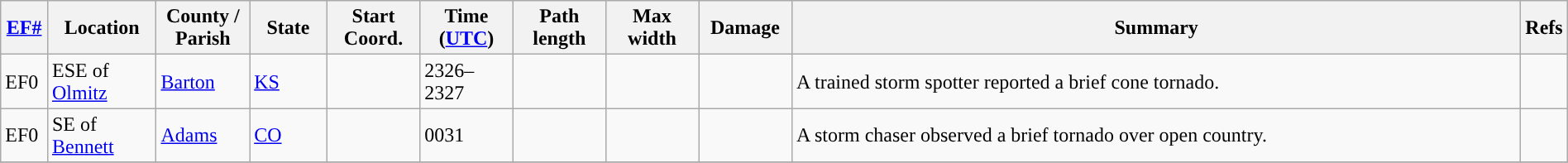<table class="wikitable sortable" style="width:100%;">
<tr>
<th scope="col" width="3%" align="center"><a href='#'>EF#</a></th>
<th scope="col" width="7%" align="center" class="unsortable">Location</th>
<th scope="col" width="6%" align="center" class="unsortable">County / Parish</th>
<th scope="col" width="5%" align="center">State</th>
<th scope="col" width="6%" align="center">Start Coord.</th>
<th scope="col" width="6%" align="center">Time (<a href='#'>UTC</a>)</th>
<th scope="col" width="6%" align="center">Path length</th>
<th scope="col" width="6%" align="center">Max width</th>
<th scope="col" width="6%" align="center">Damage</th>
<th scope="col" width="48%" class="unsortable" align="center">Summary</th>
<th scope="col" width="48%" class="unsortable" align="center">Refs</th>
</tr>
<tr>
<td>EF0</td>
<td>ESE of <a href='#'>Olmitz</a></td>
<td><a href='#'>Barton</a></td>
<td><a href='#'>KS</a></td>
<td></td>
<td>2326–2327</td>
<td></td>
<td></td>
<td></td>
<td>A trained storm spotter reported a brief cone tornado.</td>
<td></td>
</tr>
<tr>
<td>EF0</td>
<td>SE of <a href='#'>Bennett</a></td>
<td><a href='#'>Adams</a></td>
<td><a href='#'>CO</a></td>
<td></td>
<td>0031</td>
<td></td>
<td></td>
<td></td>
<td>A storm chaser observed a brief tornado over open country.</td>
<td></td>
</tr>
<tr>
</tr>
</table>
